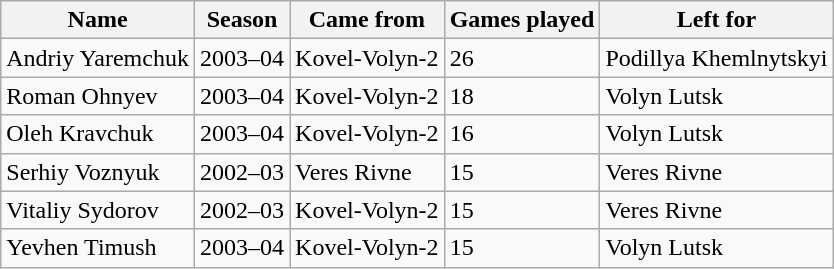<table class="wikitable">
<tr>
<th>Name</th>
<th>Season</th>
<th>Came from</th>
<th>Games played</th>
<th>Left for</th>
</tr>
<tr>
<td>Andriy Yaremchuk</td>
<td>2003–04</td>
<td>Kovel-Volyn-2</td>
<td>26</td>
<td>Podillya Khemlnytskyi</td>
</tr>
<tr>
<td>Roman Ohnyev</td>
<td>2003–04</td>
<td>Kovel-Volyn-2</td>
<td>18</td>
<td>Volyn Lutsk</td>
</tr>
<tr>
<td>Oleh Kravchuk</td>
<td>2003–04</td>
<td>Kovel-Volyn-2</td>
<td>16</td>
<td>Volyn Lutsk</td>
</tr>
<tr>
<td>Serhiy Voznyuk</td>
<td>2002–03</td>
<td>Veres Rivne</td>
<td>15</td>
<td>Veres Rivne</td>
</tr>
<tr>
<td>Vitaliy Sydorov</td>
<td>2002–03</td>
<td>Kovel-Volyn-2</td>
<td>15</td>
<td>Veres Rivne</td>
</tr>
<tr>
<td>Yevhen Timush</td>
<td>2003–04</td>
<td>Kovel-Volyn-2</td>
<td>15</td>
<td>Volyn Lutsk</td>
</tr>
</table>
